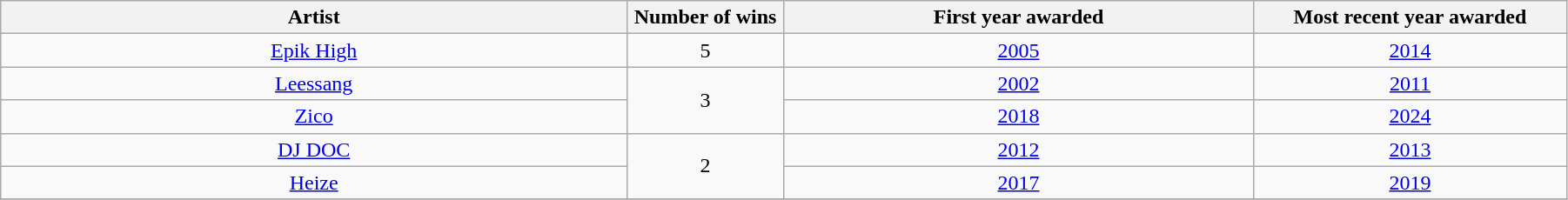<table class="wikitable"  style="width:95%; text-align:center;">
<tr>
<th width=40%>Artist</th>
<th width=10%>Number of wins</th>
<th style="width:30%;">First year awarded</th>
<th width=30%>Most recent year awarded</th>
</tr>
<tr>
<td><a href='#'>Epik High</a></td>
<td>5</td>
<td><a href='#'>2005</a></td>
<td><a href='#'>2014</a></td>
</tr>
<tr>
<td><a href='#'>Leessang</a></td>
<td rowspan=2>3</td>
<td><a href='#'>2002</a></td>
<td><a href='#'>2011</a></td>
</tr>
<tr>
<td><a href='#'>Zico</a></td>
<td><a href='#'>2018</a></td>
<td><a href='#'>2024</a></td>
</tr>
<tr>
<td><a href='#'>DJ DOC</a></td>
<td rowspan=2>2</td>
<td><a href='#'>2012</a></td>
<td><a href='#'>2013</a></td>
</tr>
<tr>
<td><a href='#'>Heize</a></td>
<td><a href='#'>2017</a></td>
<td><a href='#'>2019</a></td>
</tr>
<tr>
</tr>
</table>
